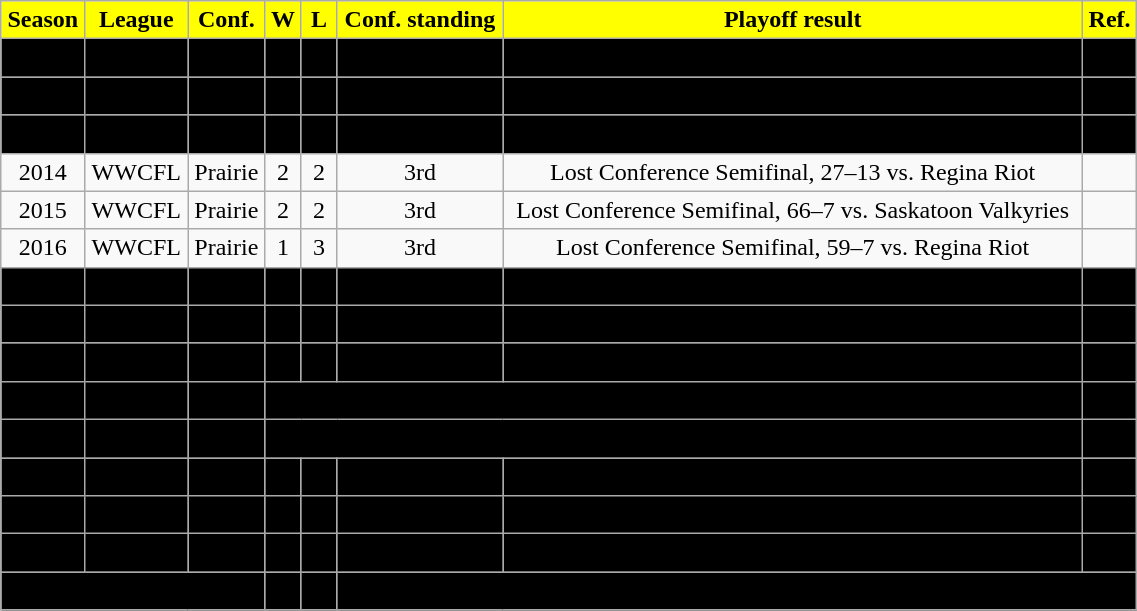<table class="wikitable" style="width:60%;">
<tr style="text-align:center; background:yellow; color:black;">
<td><strong>Season</strong></td>
<td><strong>League</strong></td>
<td><strong>Conf.</strong></td>
<td><strong>W</strong></td>
<td><strong>L</strong></td>
<td><strong>Conf. standing</strong></td>
<td><strong>Playoff result</strong></td>
<td><strong>Ref.</strong></td>
</tr>
<tr style="text-align:center;" bgcolor=" ">
<td>2011</td>
<td>WWCFL</td>
<td>Prairie</td>
<td>0</td>
<td>4</td>
<td>4th</td>
<td>Forfeit Conference Semifinal vs. Saskatoon Valkyries</td>
<td></td>
</tr>
<tr style="text-align:center;" bgcolor=" ">
<td>2012</td>
<td>WWCFL</td>
<td>Prairie</td>
<td>1</td>
<td>3</td>
<td>4th</td>
<td>Lost Conference Semifinal, 25–7 vs. Regina Riot</td>
<td></td>
</tr>
<tr style="text-align:center;" bgcolor=" ">
<td>2013</td>
<td>WWCFL</td>
<td>Prairie</td>
<td>2</td>
<td>2</td>
<td>3rd</td>
<td>Did not qualify</td>
<td></td>
</tr>
<tr style="text-align:center;" bgcolor="">
<td>2014</td>
<td>WWCFL</td>
<td>Prairie</td>
<td>2</td>
<td>2</td>
<td>3rd</td>
<td>Lost Conference Semifinal, 27–13 vs. Regina Riot</td>
<td></td>
</tr>
<tr style="text-align:center;" bgcolor="">
<td>2015</td>
<td>WWCFL</td>
<td>Prairie</td>
<td>2</td>
<td>2</td>
<td>3rd</td>
<td>Lost Conference Semifinal, 66–7 vs. Saskatoon Valkyries</td>
<td></td>
</tr>
<tr style="text-align:center;" bgcolor="">
<td>2016</td>
<td>WWCFL</td>
<td>Prairie</td>
<td>1</td>
<td>3</td>
<td>3rd</td>
<td>Lost Conference Semifinal, 59–7 vs. Regina Riot</td>
<td></td>
</tr>
<tr style="text-align:center;" bgcolor=" ">
<td>2017</td>
<td>WWCFL</td>
<td>Prairie</td>
<td>1</td>
<td>3</td>
<td>3rd</td>
<td>Did not qualify</td>
<td></td>
</tr>
<tr style="text-align:center;" bgcolor=" ">
<td>2018</td>
<td>WWCFL</td>
<td>Prairie</td>
<td>0</td>
<td>4</td>
<td>4th</td>
<td>Did not qualify</td>
<td></td>
</tr>
<tr style="text-align:center;" bgcolor=" ">
<td>2019</td>
<td>WWCFL</td>
<td>Prairie</td>
<td>0</td>
<td>4</td>
<td>4th</td>
<td>Lost Quarterfinal, 66–0 vs. Saskatoon Valkyries</td>
<td></td>
</tr>
<tr style="text-align:center;" bgcolor=" ">
<td>2020</td>
<td>WWCFL</td>
<td>Prairie</td>
<td colspan="4"><em>Season cancelled due to COVID-19 pandemic</em></td>
<td></td>
</tr>
<tr style="text-align:center;" bgcolor=" ">
<td>2021</td>
<td>WWCFL</td>
<td>Prairie</td>
<td colspan="4"><em>Season cancelled due to COVID-19 pandemic</em></td>
<td></td>
</tr>
<tr style="text-align:center;" bgcolor=" ">
<td>2022</td>
<td>WWCFL</td>
<td>Prairie</td>
<td>0</td>
<td>4</td>
<td>4th</td>
<td>Forfeit Quarterfinal vs. Saskatoon Valkyries</td>
<td></td>
</tr>
<tr style="text-align:center;" bgcolor=" ">
<td>2023</td>
<td>WWCFL</td>
<td>Prairie</td>
<td>0</td>
<td>4</td>
<td>4th</td>
<td>Forfeit Quarterfinal vs. Saskatoon Valkyries</td>
<td></td>
</tr>
<tr style="text-align:center;" bgcolor=" ">
<td>2024</td>
<td>WWCFL</td>
<td>Prairie</td>
<td>–</td>
<td>–</td>
<td>—</td>
<td><em>Did not play</em></td>
<td></td>
</tr>
<tr style="text-align:center;" bgcolor=" ">
<td colspan="3">Totals (2011–2023)</td>
<td><strong>9</strong></td>
<td><strong>35</strong></td>
<td colspan="3"></td>
</tr>
</table>
